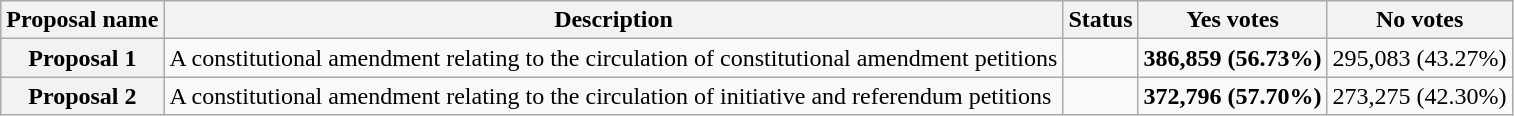<table class="wikitable sortable plainrowheaders">
<tr>
<th scope="col">Proposal name</th>
<th class="unsortable" scope="col">Description</th>
<th scope="col">Status</th>
<th scope="col">Yes votes</th>
<th scope="col">No votes</th>
</tr>
<tr>
<th scope="row">Proposal 1</th>
<td>A constitutional amendment relating to the circulation of constitutional amendment petitions</td>
<td></td>
<td><strong>386,859 (56.73%)</strong></td>
<td>295,083 (43.27%)</td>
</tr>
<tr>
<th scope="row">Proposal 2</th>
<td>A constitutional amendment relating to the circulation of initiative and referendum petitions</td>
<td></td>
<td><strong>372,796 (57.70%)</strong></td>
<td>273,275 (42.30%)</td>
</tr>
</table>
